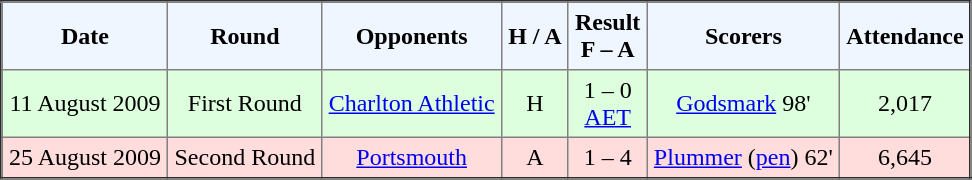<table border="2" cellpadding="4" style="border-collapse:collapse; text-align:center;">
<tr bgcolor="#f0f6ff">
<th><strong>Date</strong></th>
<th><strong>Round</strong></th>
<th><strong>Opponents</strong></th>
<th><strong>H / A</strong></th>
<th><strong>Result<br>F – A</strong></th>
<th><strong>Scorers</strong></th>
<th><strong>Attendance</strong></th>
</tr>
<tr bgcolor="#ddffdd">
<td>11 August 2009</td>
<td>First Round</td>
<td><a href='#'>Charlton Athletic</a></td>
<td>H</td>
<td>1 – 0<br><a href='#'>AET</a></td>
<td><a href='#'>Godsmark</a> 98'</td>
<td>2,017</td>
</tr>
<tr bgcolor="#ffdddd">
<td>25 August 2009</td>
<td>Second Round</td>
<td><a href='#'>Portsmouth</a></td>
<td>A</td>
<td>1 – 4</td>
<td><a href='#'>Plummer</a> (<a href='#'>pen</a>) 62'</td>
<td>6,645</td>
</tr>
</table>
